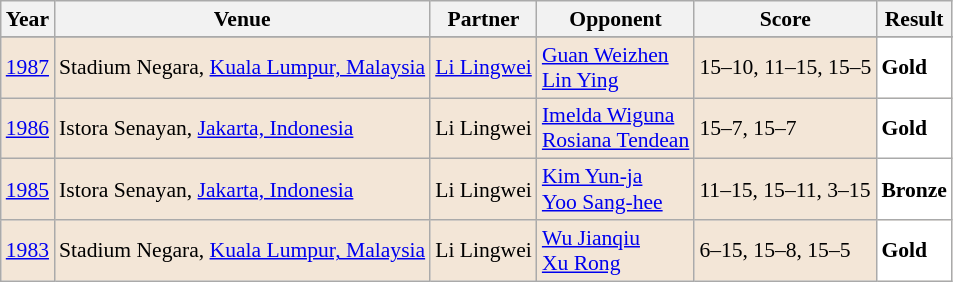<table class="sortable wikitable" style="font-size: 90%;">
<tr>
<th>Year</th>
<th>Venue</th>
<th>Partner</th>
<th>Opponent</th>
<th>Score</th>
<th>Result</th>
</tr>
<tr>
</tr>
<tr style="background:#F3E6D7">
<td align="center"><a href='#'>1987</a></td>
<td align="left">Stadium Negara, <a href='#'>Kuala Lumpur, Malaysia</a></td>
<td align="left"> <a href='#'>Li Lingwei</a></td>
<td align="left"> <a href='#'>Guan Weizhen</a> <br>  <a href='#'>Lin Ying</a></td>
<td align="left">15–10, 11–15, 15–5</td>
<td style="text-align:left; background:white"> <strong>Gold</strong></td>
</tr>
<tr style="background:#F3E6D7">
<td align="center"><a href='#'>1986</a></td>
<td align="left">Istora Senayan, <a href='#'>Jakarta, Indonesia</a></td>
<td align="left"> Li Lingwei</td>
<td align="left"> <a href='#'>Imelda Wiguna</a> <br>  <a href='#'>Rosiana Tendean</a></td>
<td align="left">15–7, 15–7</td>
<td style="text-align:left; background:white"> <strong>Gold</strong></td>
</tr>
<tr style="background:#F3E6D7">
<td align="center"><a href='#'>1985</a></td>
<td align="left">Istora Senayan, <a href='#'>Jakarta, Indonesia</a></td>
<td align="left"> Li Lingwei</td>
<td align="left"> <a href='#'>Kim Yun-ja</a> <br>  <a href='#'>Yoo Sang-hee</a></td>
<td align="left">11–15, 15–11, 3–15</td>
<td style="text-align:left; background:white"> <strong>Bronze</strong></td>
</tr>
<tr style="background:#F3E6D7">
<td align="center"><a href='#'>1983</a></td>
<td align="left">Stadium Negara, <a href='#'>Kuala Lumpur, Malaysia</a></td>
<td align="left"> Li Lingwei</td>
<td align="left"> <a href='#'>Wu Jianqiu</a> <br>  <a href='#'>Xu Rong</a></td>
<td align="left">6–15, 15–8, 15–5</td>
<td style="text-align:left; background:white"> <strong>Gold</strong></td>
</tr>
</table>
